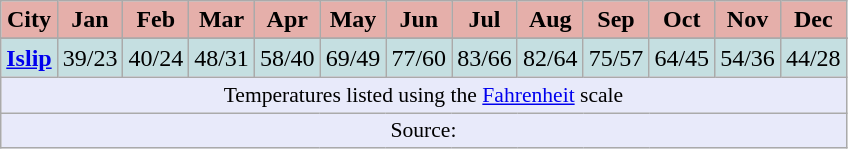<table class="wikitable" "text-align:center;font-size:90%;"|>
<tr>
<th style="background: #E5AFAA; color: #000000" height="17">City</th>
<th style="background: #E5AFAA; color:#000000;" abbr="January">Jan</th>
<th style="background: #E5AFAA; color:#000000;" abbr="February">Feb</th>
<th style="background: #E5AFAA; color:#000000;" abbr="March">Mar</th>
<th style="background: #E5AFAA; color:#000000;" abbr="April">Apr</th>
<th style="background: #E5AFAA; color:#000000;" abbr="May">May</th>
<th style="background: #E5AFAA; color:#000000;" abbr="June">Jun</th>
<th style="background: #E5AFAA; color:#000000;" abbr="July">Jul</th>
<th style="background: #E5AFAA; color:#000000;" abbr="August">Aug</th>
<th style="background: #E5AFAA; color:#000000;" abbr="September">Sep</th>
<th style="background: #E5AFAA; color:#000000;" abbr="October">Oct</th>
<th style="background: #E5AFAA; color:#000000;" abbr="November">Nov</th>
<th style="background: #E5AFAA; color:#000000;" abbr="December">Dec</th>
</tr>
<tr>
</tr>
<tr>
<th style="background: #C5DFE1; color:#000000;" height="16;"><a href='#'>Islip</a></th>
<td style="text-align:center; background: #C5DFE1; color:#000000;">39/23</td>
<td style="text-align:center; background: #C5DFE1; color:#000000;">40/24</td>
<td style="text-align:center; background: #C5DFE1; color:#000000;">48/31</td>
<td style="text-align:center; background: #C5DFE1; color:#000000;">58/40</td>
<td style="text-align:center; background: #C5DFE1; color:#000000;">69/49</td>
<td style="text-align:center; background: #C5DFE1; color:#000000;">77/60</td>
<td style="text-align:center; background: #C5DFE1; color:#000000;">83/66</td>
<td style="text-align:center; background: #C5DFE1; color:#000000;">82/64</td>
<td style="text-align:center; background: #C5DFE1; color:#000000;">75/57</td>
<td style="text-align:center; background: #C5DFE1; color:#000000;">64/45</td>
<td style="text-align:center; background: #C5DFE1; color:#000000;">54/36</td>
<td style="text-align:center; background: #C5DFE1; color:#000000;">44/28</td>
</tr>
<tr>
<td colspan="13" style="text-align:center;font-size:90%;background:#E8EAFA;">Temperatures listed using the <a href='#'>Fahrenheit</a> scale</td>
</tr>
<tr>
<td colspan="13" style="text-align:center;font-size:90%;background:#E8EAFA;">Source: <em></em></td>
</tr>
</table>
